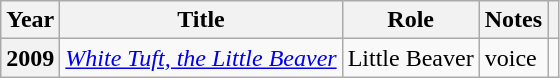<table class="wikitable  plainrowheaders">
<tr>
<th scope="col">Year</th>
<th scope="col">Title</th>
<th scope="col">Role</th>
<th scope="col">Notes</th>
<th scope="col" class="unsortable"></th>
</tr>
<tr>
<th scope="row">2009</th>
<td><em><a href='#'>White Tuft, the Little Beaver</a></em></td>
<td>Little Beaver</td>
<td>voice</td>
<td></td>
</tr>
</table>
